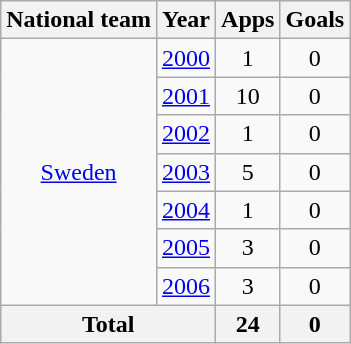<table class="wikitable" style="text-align:center">
<tr>
<th>National team</th>
<th>Year</th>
<th>Apps</th>
<th>Goals</th>
</tr>
<tr>
<td rowspan="7"><a href='#'>Sweden</a></td>
<td><a href='#'>2000</a></td>
<td>1</td>
<td>0</td>
</tr>
<tr>
<td><a href='#'>2001</a></td>
<td>10</td>
<td>0</td>
</tr>
<tr>
<td><a href='#'>2002</a></td>
<td>1</td>
<td>0</td>
</tr>
<tr>
<td><a href='#'>2003</a></td>
<td>5</td>
<td>0</td>
</tr>
<tr>
<td><a href='#'>2004</a></td>
<td>1</td>
<td>0</td>
</tr>
<tr>
<td><a href='#'>2005</a></td>
<td>3</td>
<td>0</td>
</tr>
<tr>
<td><a href='#'>2006</a></td>
<td>3</td>
<td>0</td>
</tr>
<tr>
<th colspan="2">Total</th>
<th>24</th>
<th>0</th>
</tr>
</table>
